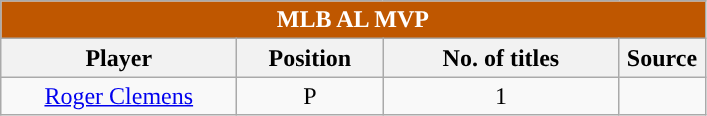<table class="wikitable" style="text-align:center">
<tr>
<td colspan="5" style= "background: #BF5700; color:white"><strong>MLB AL MVP</strong></td>
</tr>
<tr>
<th style="width:150px; ">Player</th>
<th style="width:90px; ">Position</th>
<th style="width:150px; ">No. of titles</th>
<th style="width:50px; ">Source</th>
</tr>
<tr>
<td><a href='#'>Roger Clemens</a></td>
<td>P</td>
<td>1</td>
<td></td>
</tr>
</table>
